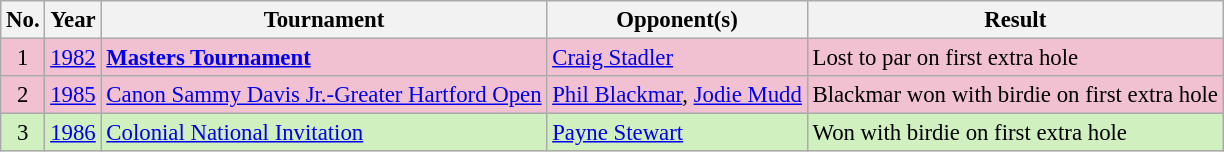<table class="wikitable" style="font-size:95%;">
<tr>
<th>No.</th>
<th>Year</th>
<th>Tournament</th>
<th>Opponent(s)</th>
<th>Result</th>
</tr>
<tr style="background:#F2C1D1;">
<td align=center>1</td>
<td><a href='#'>1982</a></td>
<td><strong><a href='#'>Masters Tournament</a></strong></td>
<td> <a href='#'>Craig Stadler</a></td>
<td>Lost to par on first extra hole</td>
</tr>
<tr style="background:#F2C1D1;">
<td align=center>2</td>
<td><a href='#'>1985</a></td>
<td><a href='#'>Canon Sammy Davis Jr.-Greater Hartford Open</a></td>
<td> <a href='#'>Phil Blackmar</a>,  <a href='#'>Jodie Mudd</a></td>
<td>Blackmar won with birdie on first extra hole</td>
</tr>
<tr style="background:#D0F0C0;">
<td align=center>3</td>
<td><a href='#'>1986</a></td>
<td><a href='#'>Colonial National Invitation</a></td>
<td> <a href='#'>Payne Stewart</a></td>
<td>Won with birdie on first extra hole</td>
</tr>
</table>
